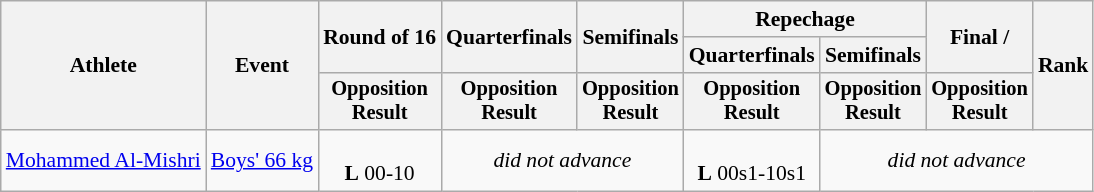<table class="wikitable" style="font-size:90%">
<tr>
<th rowspan="3">Athlete</th>
<th rowspan="3">Event</th>
<th rowspan="2">Round of 16</th>
<th rowspan="2">Quarterfinals</th>
<th rowspan="2">Semifinals</th>
<th colspan="2">Repechage</th>
<th rowspan="2">Final / </th>
<th rowspan="3">Rank</th>
</tr>
<tr>
<th>Quarterfinals</th>
<th>Semifinals</th>
</tr>
<tr style="font-size:95%">
<th>Opposition<br>Result</th>
<th>Opposition<br>Result</th>
<th>Opposition<br>Result</th>
<th>Opposition<br>Result</th>
<th>Opposition<br>Result</th>
<th>Opposition<br>Result</th>
</tr>
<tr align="center">
<td align=left><a href='#'>Mohammed Al-Mishri</a></td>
<td align=left><a href='#'>Boys' 66 kg</a></td>
<td><br> <strong>L</strong> 00-10</td>
<td Colspan=2><em>did not advance</em></td>
<td><br> <strong>L</strong> 00s1-10s1</td>
<td Colspan=3><em>did not advance</em></td>
</tr>
</table>
